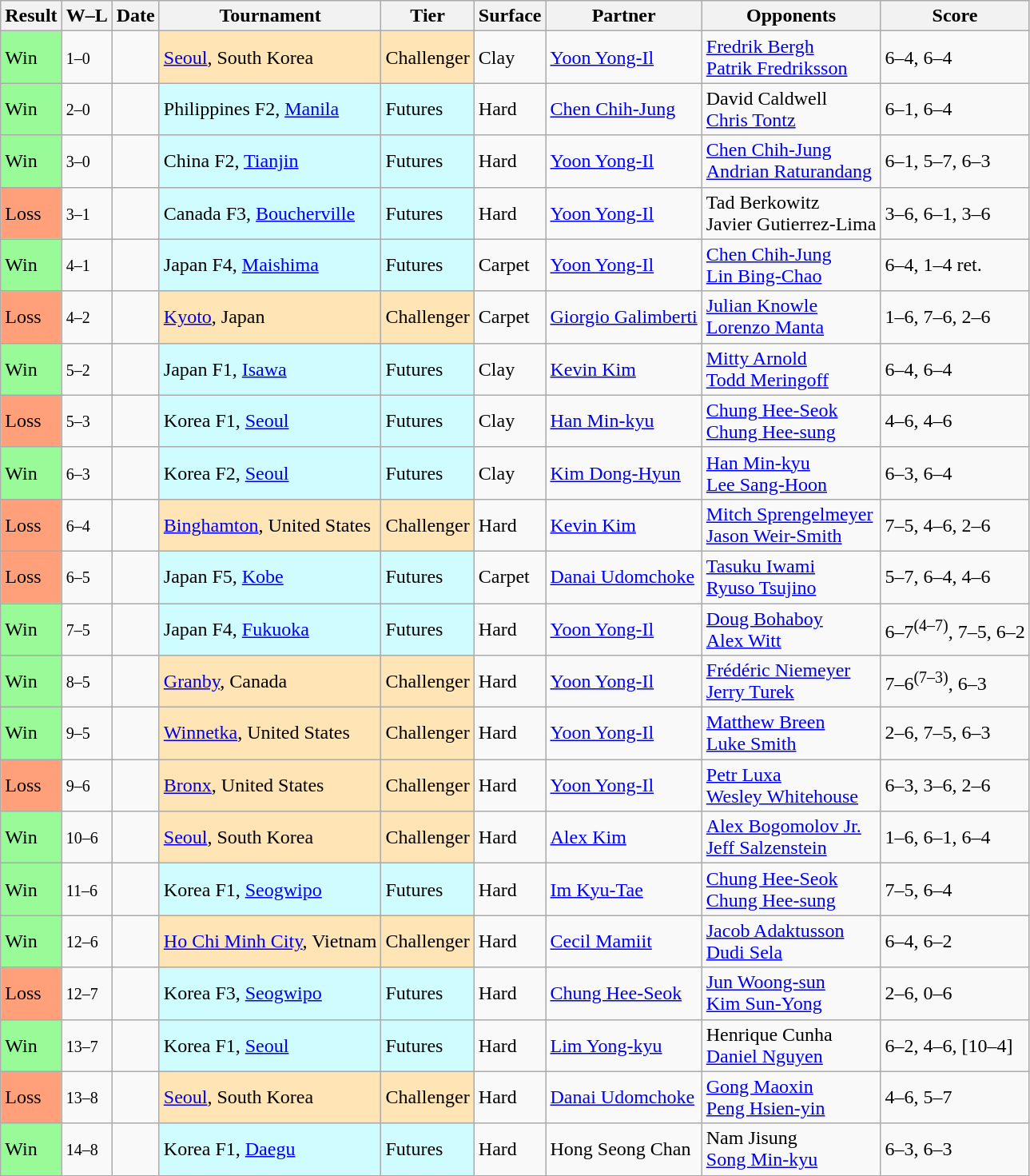<table class="sortable wikitable">
<tr>
<th>Result</th>
<th class="unsortable">W–L</th>
<th>Date</th>
<th>Tournament</th>
<th>Tier</th>
<th>Surface</th>
<th>Partner</th>
<th>Opponents</th>
<th class="unsortable">Score</th>
</tr>
<tr>
<td style="background:#98fb98;">Win</td>
<td><small>1–0</small></td>
<td></td>
<td style="background:moccasin;"><a href='#'>Seoul</a>, South Korea</td>
<td style="background:moccasin;">Challenger</td>
<td>Clay</td>
<td> <a href='#'>Yoon Yong-Il</a></td>
<td> <a href='#'>Fredrik Bergh</a> <br>  <a href='#'>Patrik Fredriksson</a></td>
<td>6–4, 6–4</td>
</tr>
<tr>
<td style="background:#98fb98;">Win</td>
<td><small>2–0</small></td>
<td></td>
<td style="background:#cffcff;">Philippines F2, <a href='#'>Manila</a></td>
<td style="background:#cffcff;">Futures</td>
<td>Hard</td>
<td> <a href='#'>Chen Chih-Jung</a></td>
<td> David Caldwell <br>  <a href='#'>Chris Tontz</a></td>
<td>6–1, 6–4</td>
</tr>
<tr>
<td style="background:#98fb98;">Win</td>
<td><small>3–0</small></td>
<td></td>
<td style="background:#cffcff;">China F2, <a href='#'>Tianjin</a></td>
<td style="background:#cffcff;">Futures</td>
<td>Hard</td>
<td> <a href='#'>Yoon Yong-Il</a></td>
<td> <a href='#'>Chen Chih-Jung</a> <br>  <a href='#'>Andrian Raturandang</a></td>
<td>6–1, 5–7, 6–3</td>
</tr>
<tr>
<td style="background:#ffa07a;">Loss</td>
<td><small>3–1</small></td>
<td></td>
<td style="background:#cffcff;">Canada F3, <a href='#'>Boucherville</a></td>
<td style="background:#cffcff;">Futures</td>
<td>Hard</td>
<td> <a href='#'>Yoon Yong-Il</a></td>
<td> Tad Berkowitz <br>  Javier Gutierrez-Lima</td>
<td>3–6, 6–1, 3–6</td>
</tr>
<tr>
<td style="background:#98fb98;">Win</td>
<td><small>4–1</small></td>
<td></td>
<td style="background:#cffcff;">Japan F4, <a href='#'>Maishima</a></td>
<td style="background:#cffcff;">Futures</td>
<td>Carpet</td>
<td> <a href='#'>Yoon Yong-Il</a></td>
<td> <a href='#'>Chen Chih-Jung</a> <br>  <a href='#'>Lin Bing-Chao</a></td>
<td>6–4, 1–4 ret.</td>
</tr>
<tr>
<td style="background:#ffa07a;">Loss</td>
<td><small>4–2</small></td>
<td></td>
<td style="background:moccasin;"><a href='#'>Kyoto</a>, Japan</td>
<td style="background:moccasin;">Challenger</td>
<td>Carpet</td>
<td> <a href='#'>Giorgio Galimberti</a></td>
<td> <a href='#'>Julian Knowle</a> <br>  <a href='#'>Lorenzo Manta</a></td>
<td>1–6, 7–6, 2–6</td>
</tr>
<tr>
<td style="background:#98fb98;">Win</td>
<td><small>5–2</small></td>
<td></td>
<td style="background:#cffcff;">Japan F1, <a href='#'>Isawa</a></td>
<td style="background:#cffcff;">Futures</td>
<td>Clay</td>
<td> <a href='#'>Kevin Kim</a></td>
<td> <a href='#'>Mitty Arnold</a> <br>  <a href='#'>Todd Meringoff</a></td>
<td>6–4, 6–4</td>
</tr>
<tr>
<td style="background:#ffa07a;">Loss</td>
<td><small>5–3</small></td>
<td></td>
<td style="background:#cffcff;">Korea F1, <a href='#'>Seoul</a></td>
<td style="background:#cffcff;">Futures</td>
<td>Clay</td>
<td> <a href='#'>Han Min-kyu</a></td>
<td> <a href='#'>Chung Hee-Seok</a> <br>  <a href='#'>Chung Hee-sung</a></td>
<td>4–6, 4–6</td>
</tr>
<tr>
<td style="background:#98fb98;">Win</td>
<td><small>6–3</small></td>
<td></td>
<td style="background:#cffcff;">Korea F2, <a href='#'>Seoul</a></td>
<td style="background:#cffcff;">Futures</td>
<td>Clay</td>
<td> <a href='#'>Kim Dong-Hyun</a></td>
<td> <a href='#'>Han Min-kyu</a> <br>  <a href='#'>Lee Sang-Hoon</a></td>
<td>6–3, 6–4</td>
</tr>
<tr>
<td style="background:#ffa07a;">Loss</td>
<td><small>6–4</small></td>
<td></td>
<td style="background:moccasin;"><a href='#'>Binghamton</a>, United States</td>
<td style="background:moccasin;">Challenger</td>
<td>Hard</td>
<td> <a href='#'>Kevin Kim</a></td>
<td> <a href='#'>Mitch Sprengelmeyer</a> <br>  <a href='#'>Jason Weir-Smith</a></td>
<td>7–5, 4–6, 2–6</td>
</tr>
<tr>
<td style="background:#ffa07a;">Loss</td>
<td><small>6–5</small></td>
<td></td>
<td style="background:#cffcff;">Japan F5, <a href='#'>Kobe</a></td>
<td style="background:#cffcff;">Futures</td>
<td>Carpet</td>
<td> <a href='#'>Danai Udomchoke</a></td>
<td> <a href='#'>Tasuku Iwami</a> <br>  <a href='#'>Ryuso Tsujino</a></td>
<td>5–7, 6–4, 4–6</td>
</tr>
<tr>
<td style="background:#98fb98;">Win</td>
<td><small>7–5</small></td>
<td></td>
<td style="background:#cffcff;">Japan F4, <a href='#'>Fukuoka</a></td>
<td style="background:#cffcff;">Futures</td>
<td>Hard</td>
<td> <a href='#'>Yoon Yong-Il</a></td>
<td> <a href='#'>Doug Bohaboy</a> <br>  <a href='#'>Alex Witt</a></td>
<td>6–7<sup>(4–7)</sup>, 7–5, 6–2</td>
</tr>
<tr>
<td style="background:#98fb98;">Win</td>
<td><small>8–5</small></td>
<td></td>
<td style="background:moccasin;"><a href='#'>Granby</a>, Canada</td>
<td style="background:moccasin;">Challenger</td>
<td>Hard</td>
<td> <a href='#'>Yoon Yong-Il</a></td>
<td> <a href='#'>Frédéric Niemeyer</a> <br>  <a href='#'>Jerry Turek</a></td>
<td>7–6<sup>(7–3)</sup>, 6–3</td>
</tr>
<tr>
<td style="background:#98fb98;">Win</td>
<td><small>9–5</small></td>
<td></td>
<td style="background:moccasin;"><a href='#'>Winnetka</a>, United States</td>
<td style="background:moccasin;">Challenger</td>
<td>Hard</td>
<td> <a href='#'>Yoon Yong-Il</a></td>
<td> <a href='#'>Matthew Breen</a> <br>  <a href='#'>Luke Smith</a></td>
<td>2–6, 7–5, 6–3</td>
</tr>
<tr>
<td style="background:#ffa07a;">Loss</td>
<td><small>9–6</small></td>
<td></td>
<td style="background:moccasin;"><a href='#'>Bronx</a>, United States</td>
<td style="background:moccasin;">Challenger</td>
<td>Hard</td>
<td> <a href='#'>Yoon Yong-Il</a></td>
<td> <a href='#'>Petr Luxa</a> <br>  <a href='#'>Wesley Whitehouse</a></td>
<td>6–3, 3–6, 2–6</td>
</tr>
<tr>
<td style="background:#98fb98;">Win</td>
<td><small>10–6</small></td>
<td></td>
<td style="background:moccasin;"><a href='#'>Seoul</a>, South Korea</td>
<td style="background:moccasin;">Challenger</td>
<td>Hard</td>
<td> <a href='#'>Alex Kim</a></td>
<td> <a href='#'>Alex Bogomolov Jr.</a> <br>  <a href='#'>Jeff Salzenstein</a></td>
<td>1–6, 6–1, 6–4</td>
</tr>
<tr>
<td style="background:#98fb98;">Win</td>
<td><small>11–6</small></td>
<td></td>
<td style="background:#cffcff;">Korea F1, <a href='#'>Seogwipo</a></td>
<td style="background:#cffcff;">Futures</td>
<td>Hard</td>
<td> <a href='#'>Im Kyu-Tae</a></td>
<td> <a href='#'>Chung Hee-Seok</a> <br>  <a href='#'>Chung Hee-sung</a></td>
<td>7–5, 6–4</td>
</tr>
<tr>
<td style="background:#98fb98;">Win</td>
<td><small>12–6</small></td>
<td></td>
<td style="background:moccasin;"><a href='#'>Ho Chi Minh City</a>, Vietnam</td>
<td style="background:moccasin;">Challenger</td>
<td>Hard</td>
<td> <a href='#'>Cecil Mamiit</a></td>
<td> <a href='#'>Jacob Adaktusson</a> <br>  <a href='#'>Dudi Sela</a></td>
<td>6–4, 6–2</td>
</tr>
<tr>
<td style="background:#ffa07a;">Loss</td>
<td><small>12–7</small></td>
<td></td>
<td style="background:#cffcff;">Korea F3, <a href='#'>Seogwipo</a></td>
<td style="background:#cffcff;">Futures</td>
<td>Hard</td>
<td> <a href='#'>Chung Hee-Seok</a></td>
<td> <a href='#'>Jun Woong-sun</a> <br>  <a href='#'>Kim Sun-Yong</a></td>
<td>2–6, 0–6</td>
</tr>
<tr>
<td style="background:#98fb98;">Win</td>
<td><small>13–7</small></td>
<td></td>
<td style="background:#cffcff;">Korea F1, <a href='#'>Seoul</a></td>
<td style="background:#cffcff;">Futures</td>
<td>Hard</td>
<td> <a href='#'>Lim Yong-kyu</a></td>
<td> Henrique Cunha <br>  <a href='#'>Daniel Nguyen</a></td>
<td>6–2, 4–6, [10–4]</td>
</tr>
<tr>
<td style="background:#ffa07a;">Loss</td>
<td><small>13–8</small></td>
<td></td>
<td style="background:moccasin;"><a href='#'>Seoul</a>, South Korea</td>
<td style="background:moccasin;">Challenger</td>
<td>Hard</td>
<td> <a href='#'>Danai Udomchoke</a></td>
<td> <a href='#'>Gong Maoxin</a> <br>  <a href='#'>Peng Hsien-yin</a></td>
<td>4–6, 5–7</td>
</tr>
<tr>
<td style="background:#98fb98;">Win</td>
<td><small>14–8</small></td>
<td></td>
<td style="background:#cffcff;">Korea F1, <a href='#'>Daegu</a></td>
<td style="background:#cffcff;">Futures</td>
<td>Hard</td>
<td> Hong Seong Chan</td>
<td> Nam Jisung <br>  <a href='#'>Song Min-kyu</a></td>
<td>6–3, 6–3</td>
</tr>
</table>
